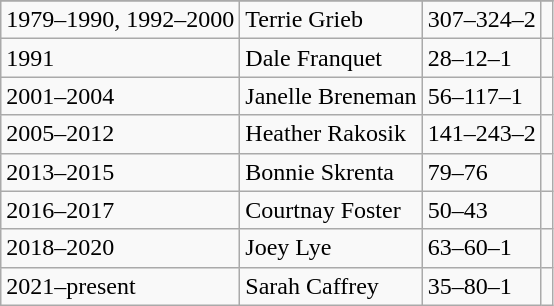<table class="wikitable">
<tr style="text-align:center;">
</tr>
<tr>
<td>1979–1990, 1992–2000</td>
<td>Terrie Grieb</td>
<td>307–324–2</td>
<td></td>
</tr>
<tr>
<td>1991</td>
<td>Dale Franquet</td>
<td>28–12–1</td>
<td></td>
</tr>
<tr>
<td>2001–2004</td>
<td>Janelle Breneman</td>
<td>56–117–1</td>
<td></td>
</tr>
<tr>
<td>2005–2012</td>
<td>Heather Rakosik</td>
<td>141–243–2</td>
<td></td>
</tr>
<tr>
<td>2013–2015</td>
<td>Bonnie Skrenta</td>
<td>79–76</td>
<td></td>
</tr>
<tr>
<td>2016–2017</td>
<td>Courtnay Foster</td>
<td>50–43</td>
<td></td>
</tr>
<tr>
<td>2018–2020</td>
<td>Joey Lye</td>
<td>63–60–1</td>
<td></td>
</tr>
<tr>
<td>2021–present</td>
<td>Sarah Caffrey</td>
<td>35–80–1</td>
<td></td>
</tr>
</table>
